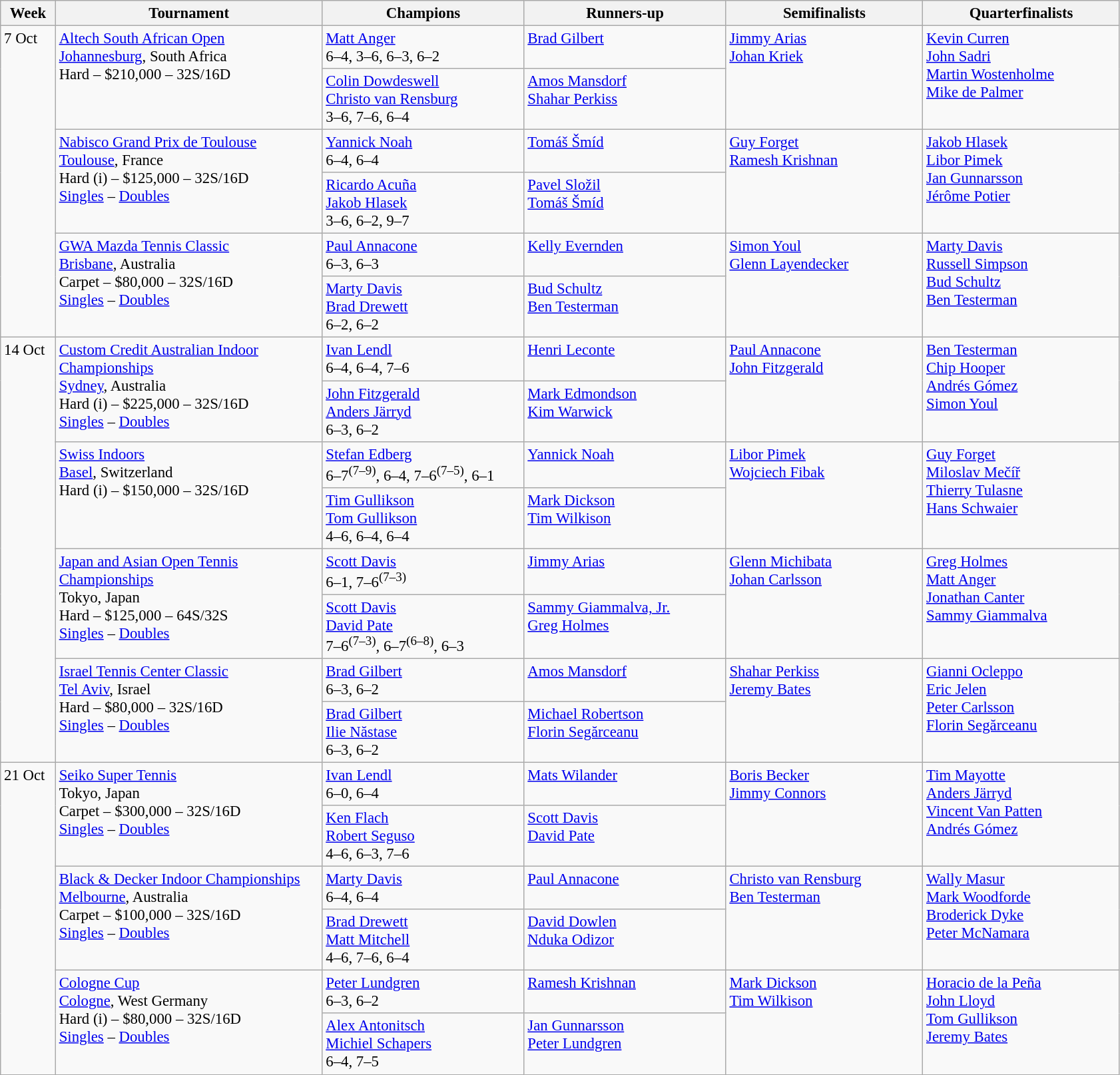<table class=wikitable style=font-size:95%>
<tr>
<th style="width:48px;">Week</th>
<th style="width:260px;">Tournament</th>
<th style="width:195px;">Champions</th>
<th style="width:195px;">Runners-up</th>
<th style="width:190px;">Semifinalists</th>
<th style="width:190px;">Quarterfinalists</th>
</tr>
<tr valign=top>
<td rowspan=6>7 Oct</td>
<td rowspan="2"><a href='#'>Altech South African Open</a><br><a href='#'>Johannesburg</a>, South Africa<br>Hard – $210,000 – 32S/16D</td>
<td> <a href='#'>Matt Anger</a><br>6–4, 3–6, 6–3, 6–2</td>
<td> <a href='#'>Brad Gilbert</a></td>
<td rowspan=2> <a href='#'>Jimmy Arias</a> <br>  <a href='#'>Johan Kriek</a></td>
<td rowspan=2> <a href='#'>Kevin Curren</a> <br>  <a href='#'>John Sadri</a> <br>  <a href='#'>Martin Wostenholme</a> <br>  <a href='#'>Mike de Palmer</a></td>
</tr>
<tr valign=top>
<td> <a href='#'>Colin Dowdeswell</a> <br>  <a href='#'>Christo van Rensburg</a> <br> 3–6, 7–6, 6–4</td>
<td> <a href='#'>Amos Mansdorf</a> <br>  <a href='#'>Shahar Perkiss</a></td>
</tr>
<tr valign=top>
<td rowspan="2"><a href='#'>Nabisco Grand Prix de Toulouse</a><br> <a href='#'>Toulouse</a>, France<br>Hard (i) – $125,000 – 32S/16D <br> <a href='#'>Singles</a> – <a href='#'>Doubles</a></td>
<td> <a href='#'>Yannick Noah</a> <br> 6–4, 6–4</td>
<td> <a href='#'>Tomáš Šmíd</a></td>
<td rowspan=2> <a href='#'>Guy Forget</a> <br>  <a href='#'>Ramesh Krishnan</a></td>
<td rowspan=2> <a href='#'>Jakob Hlasek</a> <br>  <a href='#'>Libor Pimek</a> <br>  <a href='#'>Jan Gunnarsson</a> <br>  <a href='#'>Jérôme Potier</a></td>
</tr>
<tr valign=top>
<td> <a href='#'>Ricardo Acuña</a> <br>  <a href='#'>Jakob Hlasek</a> <br> 3–6, 6–2, 9–7</td>
<td> <a href='#'>Pavel Složil</a> <br>  <a href='#'>Tomáš Šmíd</a></td>
</tr>
<tr valign=top>
<td rowspan="2"><a href='#'>GWA Mazda Tennis Classic</a><br> <a href='#'>Brisbane</a>, Australia<br>Carpet – $80,000 – 32S/16D <br> <a href='#'>Singles</a> – <a href='#'>Doubles</a></td>
<td> <a href='#'>Paul Annacone</a><br>6–3, 6–3</td>
<td> <a href='#'>Kelly Evernden</a></td>
<td rowspan=2> <a href='#'>Simon Youl</a> <br>  <a href='#'>Glenn Layendecker</a></td>
<td rowspan=2> <a href='#'>Marty Davis</a> <br>  <a href='#'>Russell Simpson</a> <br>  <a href='#'>Bud Schultz</a> <br>  <a href='#'>Ben Testerman</a></td>
</tr>
<tr valign=top>
<td> <a href='#'>Marty Davis</a><br> <a href='#'>Brad Drewett</a><br>6–2, 6–2</td>
<td> <a href='#'>Bud Schultz</a><br> <a href='#'>Ben Testerman</a></td>
</tr>
<tr valign=top>
<td rowspan=8>14 Oct</td>
<td rowspan="2"><a href='#'>Custom Credit Australian Indoor Championships</a><br> <a href='#'>Sydney</a>, Australia<br>Hard (i) – $225,000 – 32S/16D<br><a href='#'>Singles</a> – <a href='#'>Doubles</a></td>
<td> <a href='#'>Ivan Lendl</a><br>6–4, 6–4, 7–6</td>
<td> <a href='#'>Henri Leconte</a></td>
<td rowspan=2> <a href='#'>Paul Annacone</a><br> <a href='#'>John Fitzgerald</a></td>
<td rowspan=2> <a href='#'>Ben Testerman</a><br> <a href='#'>Chip Hooper</a><br> <a href='#'>Andrés Gómez</a><br> <a href='#'>Simon Youl</a></td>
</tr>
<tr valign=top>
<td> <a href='#'>John Fitzgerald</a><br> <a href='#'>Anders Järryd</a><br>6–3, 6–2</td>
<td> <a href='#'>Mark Edmondson</a><br> <a href='#'>Kim Warwick</a></td>
</tr>
<tr valign=top>
<td rowspan="2"><a href='#'>Swiss Indoors</a><br><a href='#'>Basel</a>, Switzerland<br>Hard (i) – $150,000 – 32S/16D</td>
<td> <a href='#'>Stefan Edberg</a><br>6–7<sup>(7–9)</sup>, 6–4, 7–6<sup>(7–5)</sup>, 6–1</td>
<td> <a href='#'>Yannick Noah</a></td>
<td rowspan=2> <a href='#'>Libor Pimek</a> <br>  <a href='#'>Wojciech Fibak</a></td>
<td rowspan=2> <a href='#'>Guy Forget</a> <br>  <a href='#'>Miloslav Mečíř</a> <br>  <a href='#'>Thierry Tulasne</a> <br>  <a href='#'>Hans Schwaier</a></td>
</tr>
<tr valign=top>
<td> <a href='#'>Tim Gullikson</a><br> <a href='#'>Tom Gullikson</a><br>4–6, 6–4, 6–4</td>
<td> <a href='#'>Mark Dickson</a><br> <a href='#'>Tim Wilkison</a></td>
</tr>
<tr valign=top>
<td rowspan="2"><a href='#'>Japan and Asian Open Tennis Championships</a><br> Tokyo, Japan<br>Hard – $125,000 – 64S/32S <br> <a href='#'>Singles</a> – <a href='#'>Doubles</a></td>
<td> <a href='#'>Scott Davis</a><br>6–1, 7–6<sup>(7–3)</sup></td>
<td> <a href='#'>Jimmy Arias</a></td>
<td rowspan=2> <a href='#'>Glenn Michibata</a> <br>  <a href='#'>Johan Carlsson</a></td>
<td rowspan=2> <a href='#'>Greg Holmes</a> <br>  <a href='#'>Matt Anger</a> <br>  <a href='#'>Jonathan Canter</a> <br>  <a href='#'>Sammy Giammalva</a></td>
</tr>
<tr valign=top>
<td> <a href='#'>Scott Davis</a><br> <a href='#'>David Pate</a><br>7–6<sup>(7–3)</sup>, 6–7<sup>(6–8)</sup>, 6–3</td>
<td> <a href='#'>Sammy Giammalva, Jr.</a><br>  <a href='#'>Greg Holmes</a></td>
</tr>
<tr valign=top>
<td rowspan="2"><a href='#'>Israel Tennis Center Classic</a><br> <a href='#'>Tel Aviv</a>, Israel<br>Hard – $80,000 – 32S/16D <br> <a href='#'>Singles</a> – <a href='#'>Doubles</a></td>
<td> <a href='#'>Brad Gilbert</a><br>6–3, 6–2</td>
<td> <a href='#'>Amos Mansdorf</a></td>
<td rowspan=2> <a href='#'>Shahar Perkiss</a> <br>  <a href='#'>Jeremy Bates</a></td>
<td rowspan=2> <a href='#'>Gianni Ocleppo</a> <br>  <a href='#'>Eric Jelen</a> <br>  <a href='#'>Peter Carlsson</a> <br>  <a href='#'>Florin Segărceanu</a></td>
</tr>
<tr valign=top>
<td> <a href='#'>Brad Gilbert</a><br> <a href='#'>Ilie Năstase</a><br>6–3, 6–2</td>
<td> <a href='#'>Michael Robertson</a><br> <a href='#'>Florin Segărceanu</a></td>
</tr>
<tr valign=top>
<td rowspan=6>21 Oct</td>
<td rowspan="2"><a href='#'>Seiko Super Tennis</a><br> Tokyo, Japan<br>Carpet – $300,000 – 32S/16D <br> <a href='#'>Singles</a> – <a href='#'>Doubles</a></td>
<td> <a href='#'>Ivan Lendl</a><br>6–0, 6–4</td>
<td> <a href='#'>Mats Wilander</a></td>
<td rowspan=2> <a href='#'>Boris Becker</a> <br>  <a href='#'>Jimmy Connors</a></td>
<td rowspan=2> <a href='#'>Tim Mayotte</a> <br>  <a href='#'>Anders Järryd</a> <br>  <a href='#'>Vincent Van Patten</a> <br>  <a href='#'>Andrés Gómez</a></td>
</tr>
<tr valign=top>
<td> <a href='#'>Ken Flach</a><br> <a href='#'>Robert Seguso</a><br>4–6, 6–3, 7–6</td>
<td> <a href='#'>Scott Davis</a><br> <a href='#'>David Pate</a></td>
</tr>
<tr valign=top>
<td rowspan="2"><a href='#'>Black & Decker Indoor Championships</a><br> <a href='#'>Melbourne</a>, Australia<br>Carpet – $100,000 – 32S/16D<br><a href='#'>Singles</a> – <a href='#'>Doubles</a></td>
<td> <a href='#'>Marty Davis</a><br>6–4, 6–4</td>
<td> <a href='#'>Paul Annacone</a></td>
<td rowspan=2> <a href='#'>Christo van Rensburg</a><br> <a href='#'>Ben Testerman</a></td>
<td rowspan=2> <a href='#'>Wally Masur</a><br> <a href='#'>Mark Woodforde</a><br> <a href='#'>Broderick Dyke</a><br> <a href='#'>Peter McNamara</a></td>
</tr>
<tr valign=top>
<td> <a href='#'>Brad Drewett</a><br> <a href='#'>Matt Mitchell</a><br>4–6, 7–6, 6–4</td>
<td> <a href='#'>David Dowlen</a><br> <a href='#'>Nduka Odizor</a></td>
</tr>
<tr valign=top>
<td rowspan="2"><a href='#'>Cologne Cup</a><br> <a href='#'>Cologne</a>, West Germany<br>Hard (i) – $80,000 – 32S/16D <br> <a href='#'>Singles</a> – <a href='#'>Doubles</a></td>
<td> <a href='#'>Peter Lundgren</a> <br> 6–3, 6–2</td>
<td> <a href='#'>Ramesh Krishnan</a></td>
<td rowspan=2> <a href='#'>Mark Dickson</a> <br>  <a href='#'>Tim Wilkison</a></td>
<td rowspan=2> <a href='#'>Horacio de la Peña</a> <br>  <a href='#'>John Lloyd</a> <br>  <a href='#'>Tom Gullikson</a> <br>  <a href='#'>Jeremy Bates</a></td>
</tr>
<tr valign=top>
<td> <a href='#'>Alex Antonitsch</a> <br>  <a href='#'>Michiel Schapers</a> <br> 6–4, 7–5</td>
<td> <a href='#'>Jan Gunnarsson</a> <br>  <a href='#'>Peter Lundgren</a></td>
</tr>
</table>
